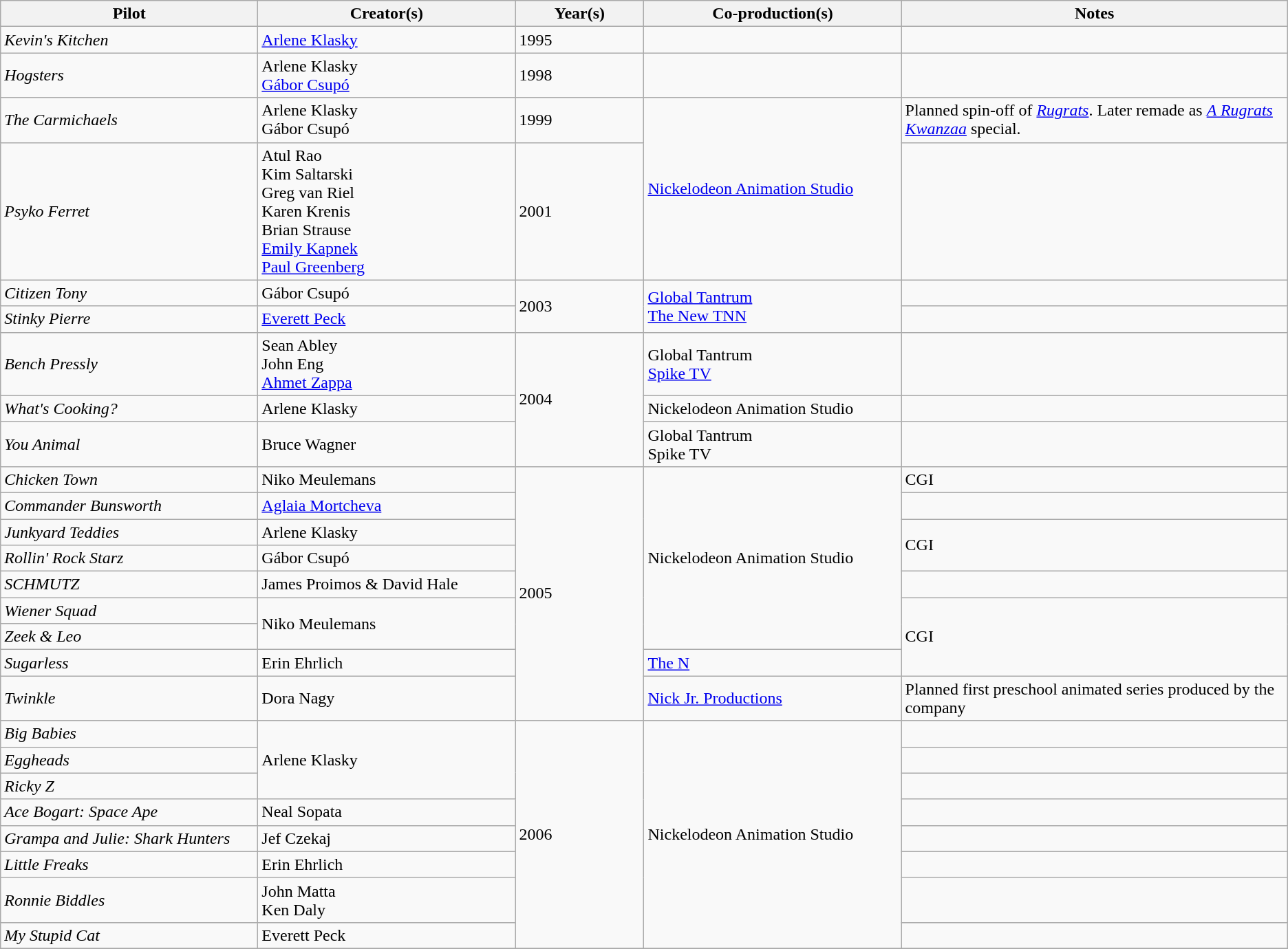<table class="wikitable sortable" style="width: auto style="width:80%; table-layout: fixed">
<tr>
<th style="width:20%;">Pilot</th>
<th style="width:20%;">Creator(s)</th>
<th style="width:10%;">Year(s)</th>
<th style="width:20%;">Co-production(s)</th>
<th style="width:30%;" class="unsortable">Notes</th>
</tr>
<tr>
<td><em>Kevin's Kitchen</em></td>
<td><a href='#'>Arlene Klasky</a></td>
<td>1995</td>
<td></td>
<td></td>
</tr>
<tr>
<td><em>Hogsters</em></td>
<td>Arlene Klasky<br><a href='#'>Gábor Csupó</a></td>
<td>1998</td>
<td></td>
<td></td>
</tr>
<tr>
<td><em>The Carmichaels</em></td>
<td>Arlene Klasky<br>Gábor Csupó</td>
<td>1999</td>
<td rowspan="2"><a href='#'>Nickelodeon Animation Studio</a></td>
<td>Planned spin-off of <em><a href='#'>Rugrats</a></em>. Later remade as <em><a href='#'>A Rugrats Kwanzaa</a></em> special.</td>
</tr>
<tr>
<td><em>Psyko Ferret</em></td>
<td>Atul Rao<br>Kim Saltarski<br>Greg van Riel<br>Karen Krenis<br>Brian Strause<br><a href='#'>Emily Kapnek</a><br><a href='#'>Paul Greenberg</a></td>
<td>2001</td>
<td></td>
</tr>
<tr>
<td><em>Citizen Tony</em></td>
<td>Gábor Csupó</td>
<td rowspan="2">2003</td>
<td rowspan="2"><a href='#'>Global Tantrum</a><br><a href='#'>The New TNN</a></td>
<td></td>
</tr>
<tr>
<td><em>Stinky Pierre</em></td>
<td><a href='#'>Everett Peck</a></td>
<td></td>
</tr>
<tr>
<td><em>Bench Pressly</em></td>
<td>Sean Abley<br>John Eng<br><a href='#'>Ahmet Zappa</a></td>
<td rowspan="3">2004</td>
<td>Global Tantrum<br><a href='#'>Spike TV</a></td>
<td></td>
</tr>
<tr>
<td><em>What's Cooking?</em></td>
<td>Arlene Klasky</td>
<td>Nickelodeon Animation Studio</td>
<td></td>
</tr>
<tr>
<td><em>You Animal</em></td>
<td>Bruce Wagner</td>
<td>Global Tantrum<br>Spike TV</td>
<td></td>
</tr>
<tr>
<td><em>Chicken Town</em></td>
<td>Niko Meulemans</td>
<td rowspan="9">2005</td>
<td rowspan="7">Nickelodeon Animation Studio</td>
<td>CGI</td>
</tr>
<tr>
<td><em>Commander Bunsworth</em></td>
<td><a href='#'>Aglaia Mortcheva</a></td>
<td></td>
</tr>
<tr>
<td><em>Junkyard Teddies</em></td>
<td>Arlene Klasky</td>
<td rowspan="2">CGI</td>
</tr>
<tr>
<td><em>Rollin' Rock Starz</em></td>
<td>Gábor Csupó</td>
</tr>
<tr>
<td><em>SCHMUTZ</em></td>
<td>James Proimos & David Hale</td>
<td></td>
</tr>
<tr>
<td><em>Wiener Squad</em></td>
<td rowspan="2">Niko Meulemans</td>
<td rowspan="3">CGI</td>
</tr>
<tr>
<td><em>Zeek & Leo</em></td>
</tr>
<tr>
<td><em>Sugarless</em></td>
<td>Erin Ehrlich</td>
<td><a href='#'>The N</a></td>
</tr>
<tr>
<td><em>Twinkle</em></td>
<td>Dora Nagy</td>
<td><a href='#'>Nick Jr. Productions</a></td>
<td>Planned first preschool animated series produced by the company</td>
</tr>
<tr>
<td><em>Big Babies</em></td>
<td rowspan="3">Arlene Klasky</td>
<td rowspan="8">2006</td>
<td rowspan="8">Nickelodeon Animation Studio</td>
<td></td>
</tr>
<tr>
<td><em>Eggheads</em></td>
<td></td>
</tr>
<tr>
<td><em>Ricky Z</em></td>
<td></td>
</tr>
<tr>
<td><em>Ace Bogart: Space Ape</em></td>
<td>Neal Sopata</td>
<td></td>
</tr>
<tr>
<td><em>Grampa and Julie: Shark Hunters</em></td>
<td>Jef Czekaj</td>
<td></td>
</tr>
<tr>
<td><em>Little Freaks</em></td>
<td>Erin Ehrlich</td>
<td></td>
</tr>
<tr>
<td><em>Ronnie Biddles</em></td>
<td>John Matta<br>Ken Daly</td>
<td></td>
</tr>
<tr>
<td><em>My Stupid Cat</em></td>
<td>Everett Peck</td>
<td></td>
</tr>
<tr>
</tr>
</table>
